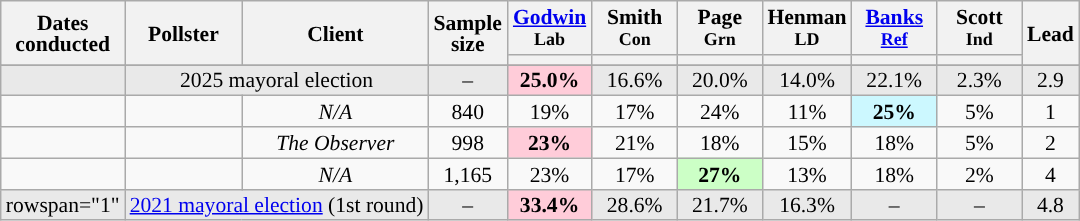<table class="wikitable sortable tpl-blanktable" style="text-align:center; line-height:14px; font-size:90%;">
<tr>
<th rowspan="2">Dates<br>conducted</th>
<th rowspan="2">Pollster</th>
<th rowspan="2">Client</th>
<th rowspan="2" data-sort-type="number">Sample<br>size</th>
<th class="unsortable" style="width:50px;"><a href='#'>Godwin</a> <br> <small>Lab</small></th>
<th class="unsortable" style="width:50px;">Smith <br> <small>Con</small></th>
<th class="unsortable" style="width:50px;">Page <br> <small>Grn</small></th>
<th class="unsortable" style="width:50px;">Henman <br> <small>LD</small></th>
<th class="unsortable" style="width:50px;"><a href='#'>Banks</a> <br> <small><a href='#'>Ref</a></small></th>
<th class="unsortable" style="width:50px;">Scott <br> <small>Ind</small></th>
<th rowspan="2" data-sort-type="number">Lead</th>
</tr>
<tr>
<th data-sort-type="number" style="background:"></th>
<th data-sort-type="number" style="background:"></th>
<th data-sort-type="number" style="background:"></th>
<th data-sort-type="number" style="background:"></th>
<th data-sort-type="number" style="background:"></th>
<th data-sort-type="number" style="background:"></th>
</tr>
<tr>
</tr>
<tr style="background:#E9E9E9;">
<td></td>
<td colspan="2" rowspan="1">2025 mayoral election</td>
<td>–</td>
<td style="background:#ffccd9;"><strong>25.0%</strong></td>
<td>16.6%</td>
<td>20.0%</td>
<td>14.0%</td>
<td>22.1%</td>
<td>2.3%</td>
<td style="background:">2.9</td>
</tr>
<tr>
<td></td>
<td></td>
<td><em>N/A</em></td>
<td>840</td>
<td>19%</td>
<td>17%</td>
<td>24%</td>
<td>11%</td>
<td style="background:#ccf8ff; color:black;"><strong>25%</strong></td>
<td>5%</td>
<td style="background:">1</td>
</tr>
<tr>
<td></td>
<td></td>
<td><em>The Observer</em></td>
<td>998</td>
<td style="background:#ffccd9;"><strong>23%</strong></td>
<td>21%</td>
<td>18%</td>
<td>15%</td>
<td>18%</td>
<td>5%</td>
<td style="background:">2</td>
</tr>
<tr>
<td></td>
<td></td>
<td><em>N/A</em></td>
<td>1,165</td>
<td>23%</td>
<td>17%</td>
<td style="background:#CCFFC6;"><strong>27%</strong></td>
<td>13%</td>
<td>18%</td>
<td>2%</td>
<td style="background:">4</td>
</tr>
<tr style="background:#E9E9E9;">
<td>rowspan="1" </td>
<td colspan="2" rowspan="1"><a href='#'>2021 mayoral election</a> (1st round)</td>
<td>–</td>
<td style="background:#ffccd9;"><strong>33.4%</strong></td>
<td>28.6%</td>
<td>21.7%</td>
<td>16.3%</td>
<td>–</td>
<td>–</td>
<td style="background:">4.8</td>
</tr>
</table>
